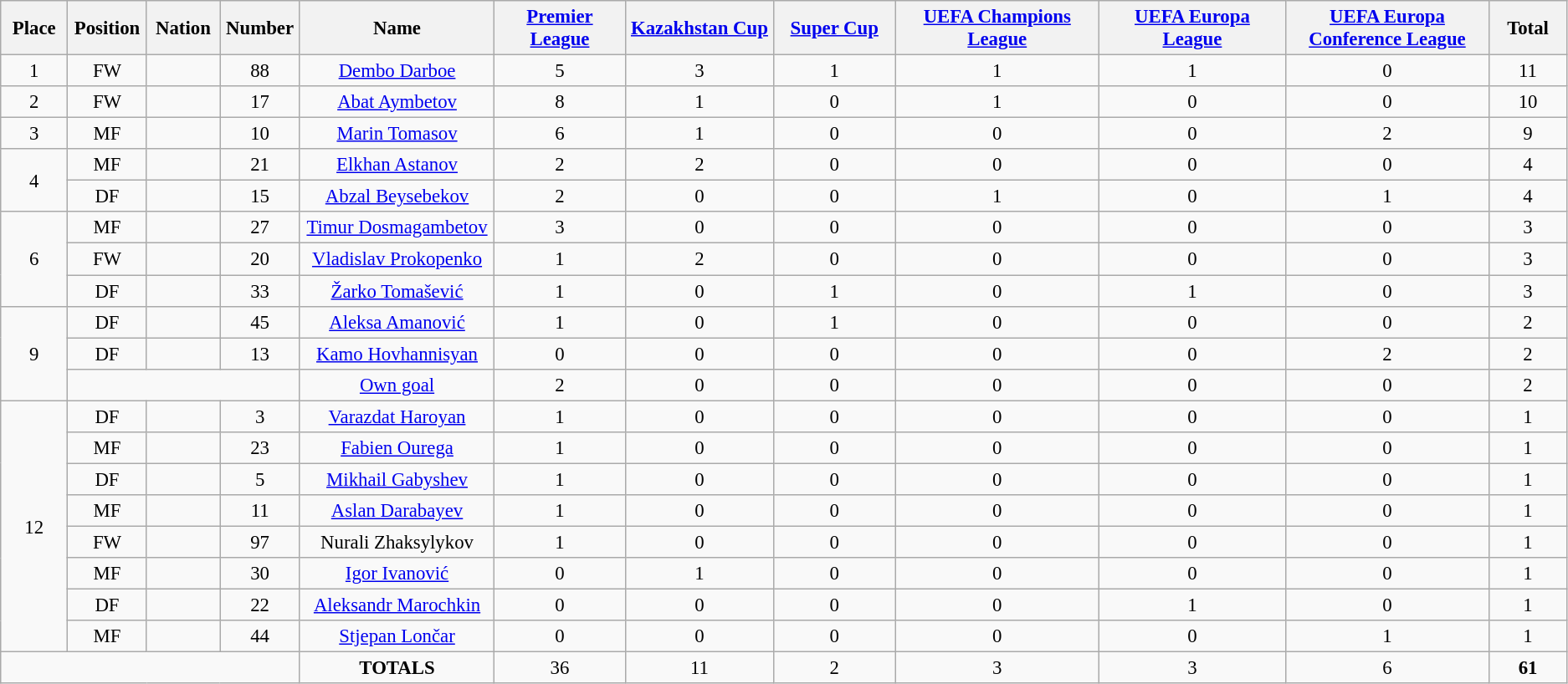<table class="wikitable" style="font-size: 95%; text-align: center;">
<tr>
<th width=60>Place</th>
<th width=60>Position</th>
<th width=60>Nation</th>
<th width=60>Number</th>
<th width=200>Name</th>
<th width=150><a href='#'>Premier League</a></th>
<th width=150><a href='#'>Kazakhstan Cup</a></th>
<th width=150><a href='#'>Super Cup</a></th>
<th width=250><a href='#'>UEFA Champions League</a></th>
<th width=250><a href='#'>UEFA Europa League</a></th>
<th width=250><a href='#'>UEFA Europa Conference League</a></th>
<th width=80>Total</th>
</tr>
<tr>
<td>1</td>
<td>FW</td>
<td></td>
<td>88</td>
<td><a href='#'>Dembo Darboe</a></td>
<td>5</td>
<td>3</td>
<td>1</td>
<td>1</td>
<td>1</td>
<td>0</td>
<td>11</td>
</tr>
<tr>
<td>2</td>
<td>FW</td>
<td></td>
<td>17</td>
<td><a href='#'>Abat Aymbetov</a></td>
<td>8</td>
<td>1</td>
<td>0</td>
<td>1</td>
<td>0</td>
<td>0</td>
<td>10</td>
</tr>
<tr>
<td>3</td>
<td>MF</td>
<td></td>
<td>10</td>
<td><a href='#'>Marin Tomasov</a></td>
<td>6</td>
<td>1</td>
<td>0</td>
<td>0</td>
<td>0</td>
<td>2</td>
<td>9</td>
</tr>
<tr>
<td rowspan="2">4</td>
<td>MF</td>
<td></td>
<td>21</td>
<td><a href='#'>Elkhan Astanov</a></td>
<td>2</td>
<td>2</td>
<td>0</td>
<td>0</td>
<td>0</td>
<td>0</td>
<td>4</td>
</tr>
<tr>
<td>DF</td>
<td></td>
<td>15</td>
<td><a href='#'>Abzal Beysebekov</a></td>
<td>2</td>
<td>0</td>
<td>0</td>
<td>1</td>
<td>0</td>
<td>1</td>
<td>4</td>
</tr>
<tr>
<td rowspan="3">6</td>
<td>MF</td>
<td></td>
<td>27</td>
<td><a href='#'>Timur Dosmagambetov</a></td>
<td>3</td>
<td>0</td>
<td>0</td>
<td>0</td>
<td>0</td>
<td>0</td>
<td>3</td>
</tr>
<tr>
<td>FW</td>
<td></td>
<td>20</td>
<td><a href='#'>Vladislav Prokopenko</a></td>
<td>1</td>
<td>2</td>
<td>0</td>
<td>0</td>
<td>0</td>
<td>0</td>
<td>3</td>
</tr>
<tr>
<td>DF</td>
<td></td>
<td>33</td>
<td><a href='#'>Žarko Tomašević</a></td>
<td>1</td>
<td>0</td>
<td>1</td>
<td>0</td>
<td>1</td>
<td>0</td>
<td>3</td>
</tr>
<tr>
<td rowspan="3">9</td>
<td>DF</td>
<td></td>
<td>45</td>
<td><a href='#'>Aleksa Amanović</a></td>
<td>1</td>
<td>0</td>
<td>1</td>
<td>0</td>
<td>0</td>
<td>0</td>
<td>2</td>
</tr>
<tr>
<td>DF</td>
<td></td>
<td>13</td>
<td><a href='#'>Kamo Hovhannisyan</a></td>
<td>0</td>
<td>0</td>
<td>0</td>
<td>0</td>
<td>0</td>
<td>2</td>
<td>2</td>
</tr>
<tr>
<td colspan="3"></td>
<td><a href='#'>Own goal</a></td>
<td>2</td>
<td>0</td>
<td>0</td>
<td>0</td>
<td>0</td>
<td>0</td>
<td>2</td>
</tr>
<tr>
<td rowspan="8">12</td>
<td>DF</td>
<td></td>
<td>3</td>
<td><a href='#'>Varazdat Haroyan</a></td>
<td>1</td>
<td>0</td>
<td>0</td>
<td>0</td>
<td>0</td>
<td>0</td>
<td>1</td>
</tr>
<tr>
<td>MF</td>
<td></td>
<td>23</td>
<td><a href='#'>Fabien Ourega</a></td>
<td>1</td>
<td>0</td>
<td>0</td>
<td>0</td>
<td>0</td>
<td>0</td>
<td>1</td>
</tr>
<tr>
<td>DF</td>
<td></td>
<td>5</td>
<td><a href='#'>Mikhail Gabyshev</a></td>
<td>1</td>
<td>0</td>
<td>0</td>
<td>0</td>
<td>0</td>
<td>0</td>
<td>1</td>
</tr>
<tr>
<td>MF</td>
<td></td>
<td>11</td>
<td><a href='#'>Aslan Darabayev</a></td>
<td>1</td>
<td>0</td>
<td>0</td>
<td>0</td>
<td>0</td>
<td>0</td>
<td>1</td>
</tr>
<tr>
<td>FW</td>
<td></td>
<td>97</td>
<td>Nurali Zhaksylykov</td>
<td>1</td>
<td>0</td>
<td>0</td>
<td>0</td>
<td>0</td>
<td>0</td>
<td>1</td>
</tr>
<tr>
<td>MF</td>
<td></td>
<td>30</td>
<td><a href='#'>Igor Ivanović</a></td>
<td>0</td>
<td>1</td>
<td>0</td>
<td>0</td>
<td>0</td>
<td>0</td>
<td>1</td>
</tr>
<tr>
<td>DF</td>
<td></td>
<td>22</td>
<td><a href='#'>Aleksandr Marochkin</a></td>
<td>0</td>
<td>0</td>
<td>0</td>
<td>0</td>
<td>1</td>
<td>0</td>
<td>1</td>
</tr>
<tr>
<td>MF</td>
<td></td>
<td>44</td>
<td><a href='#'>Stjepan Lončar</a></td>
<td>0</td>
<td>0</td>
<td>0</td>
<td>0</td>
<td>0</td>
<td>1</td>
<td>1</td>
</tr>
<tr>
<td colspan="4"></td>
<td><strong>TOTALS</strong></td>
<td>36</td>
<td>11</td>
<td>2</td>
<td>3</td>
<td>3</td>
<td>6</td>
<td><strong>61</strong></td>
</tr>
</table>
